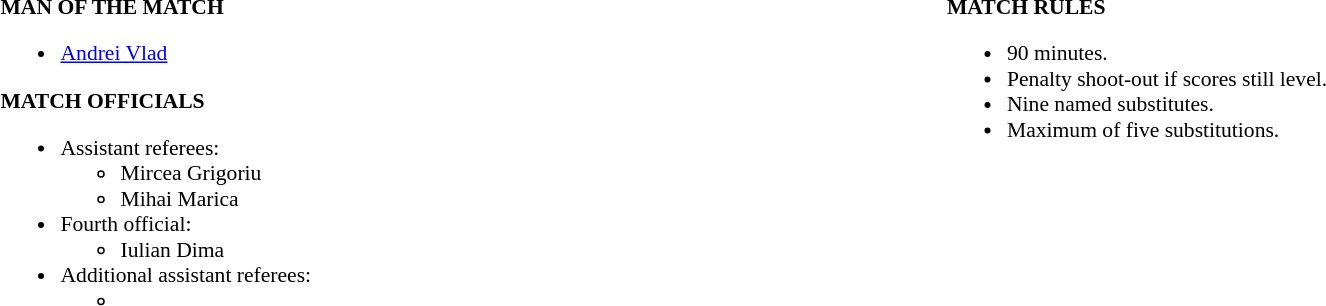<table width=100% style="font-size: 90%">
<tr>
<td width=50% valign=top><br><strong>MAN OF THE MATCH</strong><ul><li> <a href='#'>Andrei Vlad</a></li></ul><strong>MATCH OFFICIALS</strong><ul><li>Assistant referees:<ul><li>Mircea Grigoriu</li><li>Mihai Marica</li></ul></li><li>Fourth official:<ul><li>Iulian Dima</li></ul></li><li>Additional assistant referees:<ul><li></li></ul></li></ul></td>
<td width=50% valign=top><br><strong>MATCH RULES</strong><ul><li>90 minutes.</li><li>Penalty shoot-out if scores still level.</li><li>Nine named substitutes.</li><li>Maximum of five substitutions.</li></ul></td>
</tr>
</table>
